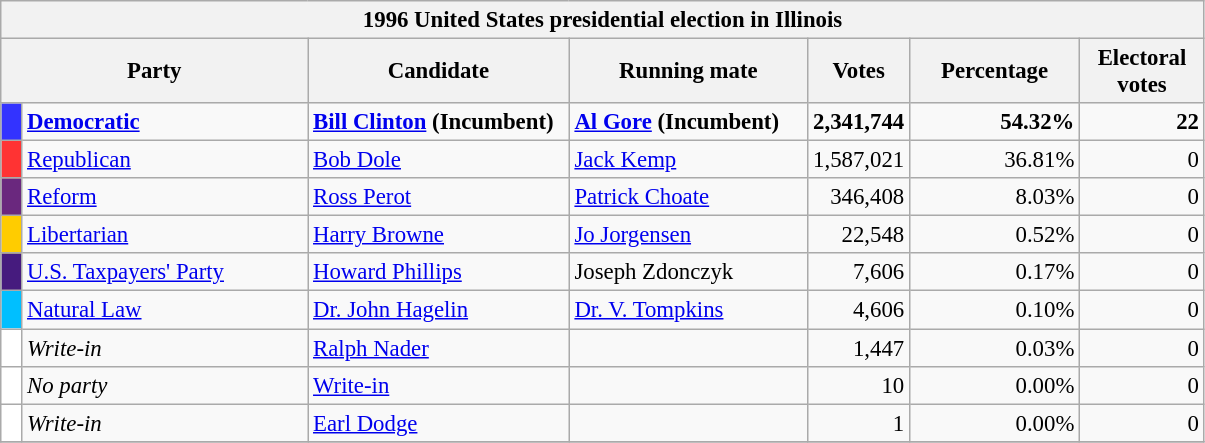<table class="wikitable" style="font-size: 95%;">
<tr>
<th colspan="7">1996 United States presidential election in Illinois</th>
</tr>
<tr>
<th colspan="2" style="width: 13em">Party</th>
<th style="width: 11em">Candidate</th>
<th style="width: 10em">Running mate</th>
<th style="width: 4em">Votes</th>
<th style="width: 7em">Percentage</th>
<th style="width: 5em">Electoral votes</th>
</tr>
<tr>
<th style="background-color:#3333FF; width: 3px"></th>
<td style="width: 130px"><strong><a href='#'>Democratic</a></strong></td>
<td><strong><a href='#'>Bill Clinton</a> (Incumbent)</strong></td>
<td><strong><a href='#'>Al Gore</a></strong> <strong>(Incumbent)</strong></td>
<td align="right"><strong>2,341,744</strong></td>
<td align="right"><strong>54.32%</strong></td>
<td align="right"><strong>22</strong></td>
</tr>
<tr>
<th style="background-color:#FF3333; width: 3px"></th>
<td style="width: 130px"><a href='#'>Republican</a></td>
<td><a href='#'>Bob Dole</a></td>
<td><a href='#'>Jack Kemp</a></td>
<td align="right">1,587,021</td>
<td align="right">36.81%</td>
<td align="right">0</td>
</tr>
<tr>
<th style="background-color:#6A287E; width: 3px"></th>
<td style="width: 130px"><a href='#'>Reform</a></td>
<td><a href='#'>Ross Perot</a></td>
<td><a href='#'>Patrick Choate</a></td>
<td align="right">346,408</td>
<td align="right">8.03%</td>
<td align="right">0</td>
</tr>
<tr>
<th style="background-color:#FFCC00; width: 3px"></th>
<td style="width: 130px"><a href='#'>Libertarian</a></td>
<td><a href='#'>Harry Browne</a></td>
<td><a href='#'>Jo Jorgensen</a></td>
<td align="right">22,548</td>
<td align="right">0.52%</td>
<td align="right">0</td>
</tr>
<tr>
<th style="background-color:#461B7E; width: 3px"></th>
<td style="width: 130px"><a href='#'>U.S. Taxpayers' Party</a></td>
<td><a href='#'>Howard Phillips</a></td>
<td>Joseph Zdonczyk</td>
<td align="right">7,606</td>
<td align="right">0.17%</td>
<td align="right">0</td>
</tr>
<tr>
<th style="background-color:#00BFFF; width: 3px"></th>
<td style="width: 130px"><a href='#'>Natural Law</a></td>
<td><a href='#'>Dr. John Hagelin</a></td>
<td><a href='#'>Dr. V. Tompkins</a></td>
<td align="right">4,606</td>
<td align="right">0.10%</td>
<td align="right">0</td>
</tr>
<tr>
<th style="background-color:#FFFFFF; width: 3px"></th>
<td style="width: 130px"><em>Write-in</em></td>
<td><a href='#'>Ralph Nader</a></td>
<td></td>
<td align="right">1,447</td>
<td align="right">0.03%</td>
<td align="right">0</td>
</tr>
<tr>
<th style="background-color:#FFFFFF; width: 3px"></th>
<td style="width: 130px"><em>No party</em></td>
<td><a href='#'>Write-in</a></td>
<td></td>
<td align="right">10</td>
<td align="right">0.00%</td>
<td align="right">0</td>
</tr>
<tr>
<th style="background-color:#FFFFFF; width: 3px"></th>
<td style="width: 130px"><em>Write-in</em></td>
<td><a href='#'>Earl Dodge</a></td>
<td></td>
<td align="right">1</td>
<td align="right">0.00%</td>
<td align="right">0</td>
</tr>
<tr>
</tr>
</table>
